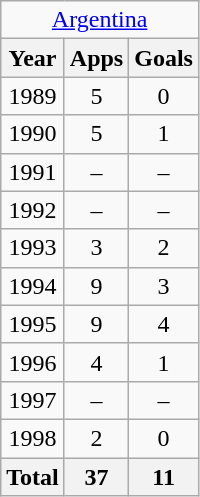<table class="wikitable" style="text-align:center">
<tr>
<td colspan="3"><a href='#'>Argentina</a></td>
</tr>
<tr>
<th>Year</th>
<th>Apps</th>
<th>Goals</th>
</tr>
<tr>
<td>1989</td>
<td>5</td>
<td>0</td>
</tr>
<tr>
<td>1990</td>
<td>5</td>
<td>1</td>
</tr>
<tr>
<td>1991</td>
<td>–</td>
<td>–</td>
</tr>
<tr>
<td>1992</td>
<td>–</td>
<td>–</td>
</tr>
<tr>
<td>1993</td>
<td>3</td>
<td>2</td>
</tr>
<tr>
<td>1994</td>
<td>9</td>
<td>3</td>
</tr>
<tr>
<td>1995</td>
<td>9</td>
<td>4</td>
</tr>
<tr>
<td>1996</td>
<td>4</td>
<td>1</td>
</tr>
<tr>
<td>1997</td>
<td>–</td>
<td>–</td>
</tr>
<tr>
<td>1998</td>
<td>2</td>
<td>0</td>
</tr>
<tr>
<th>Total</th>
<th>37</th>
<th>11</th>
</tr>
</table>
